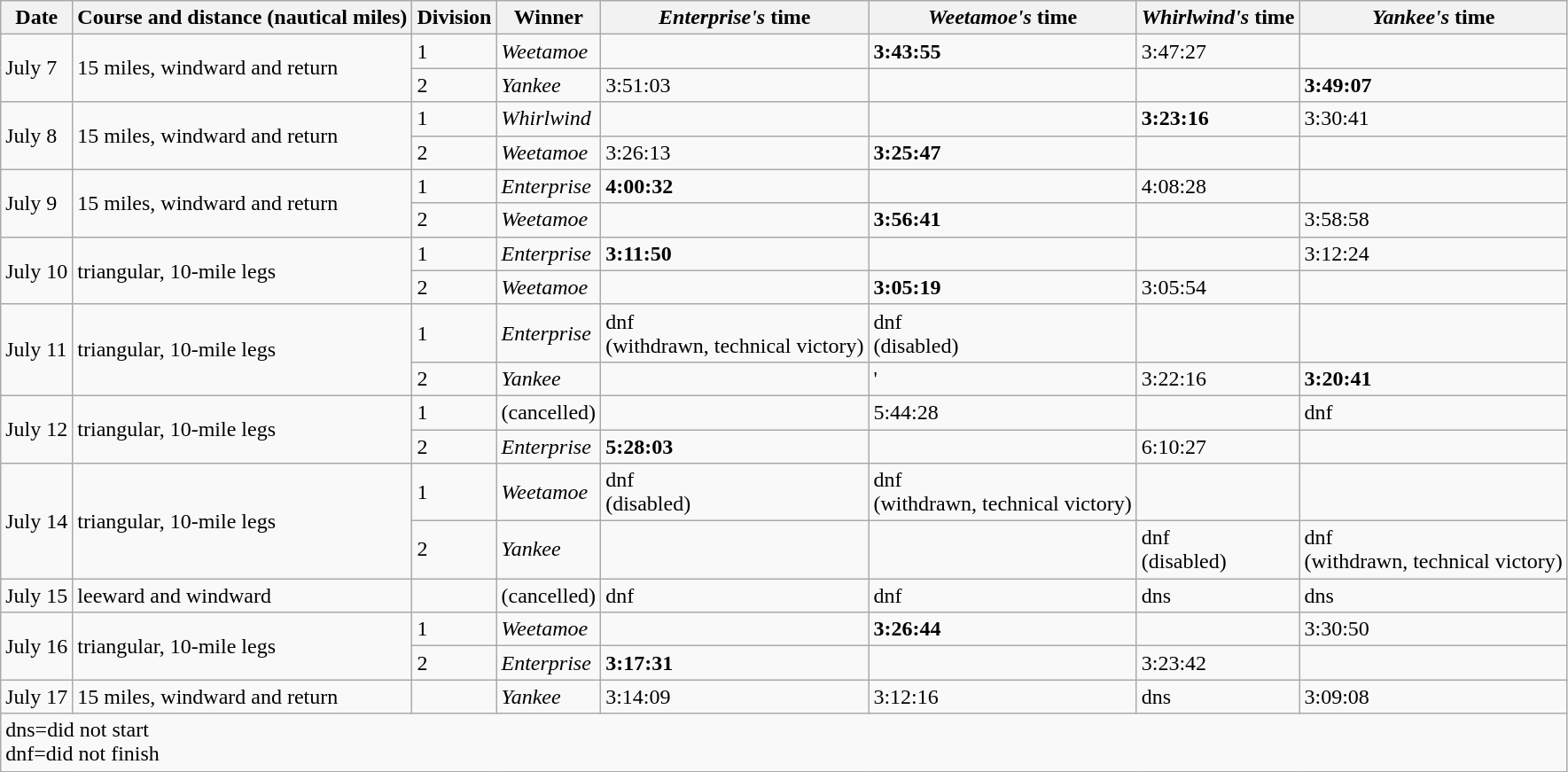<table class="wikitable">
<tr>
<th>Date</th>
<th>Course and distance (nautical miles)</th>
<th>Division</th>
<th>Winner</th>
<th><em>Enterprise's</em> time</th>
<th><em>Weetamoe's</em> time</th>
<th><em>Whirlwind's</em> time</th>
<th><em>Yankee's</em> time</th>
</tr>
<tr>
<td rowspan="2">July 7</td>
<td rowspan="2">15 miles, windward and return</td>
<td>1</td>
<td><em>Weetamoe</em></td>
<td></td>
<td><strong>3:43:55</strong></td>
<td>3:47:27</td>
<td></td>
</tr>
<tr>
<td>2</td>
<td><em>Yankee</em></td>
<td>3:51:03</td>
<td></td>
<td></td>
<td><strong>3:49:07</strong></td>
</tr>
<tr>
<td rowspan="2">July 8</td>
<td rowspan="2">15 miles, windward and return</td>
<td>1</td>
<td><em>Whirlwind</em></td>
<td></td>
<td></td>
<td><strong>3:23:16</strong></td>
<td>3:30:41</td>
</tr>
<tr>
<td>2</td>
<td><em>Weetamoe</em></td>
<td>3:26:13</td>
<td><strong>3:25:47</strong></td>
<td></td>
<td></td>
</tr>
<tr>
<td rowspan="2">July 9</td>
<td rowspan="2">15 miles, windward and return</td>
<td>1</td>
<td><em>Enterprise</em></td>
<td><strong>4:00:32</strong></td>
<td></td>
<td>4:08:28</td>
<td></td>
</tr>
<tr>
<td>2</td>
<td><em>Weetamoe</em></td>
<td></td>
<td><strong>3:56:41</strong></td>
<td></td>
<td>3:58:58</td>
</tr>
<tr>
<td rowspan="2">July 10</td>
<td rowspan="2">triangular, 10-mile legs</td>
<td>1</td>
<td><em>Enterprise</em></td>
<td><strong>3:11:50</strong></td>
<td></td>
<td></td>
<td>3:12:24</td>
</tr>
<tr>
<td>2</td>
<td><em>Weetamoe</em></td>
<td></td>
<td><strong>3:05:19</strong></td>
<td>3:05:54</td>
<td></td>
</tr>
<tr>
<td rowspan="2">July 11</td>
<td rowspan="2">triangular, 10-mile legs</td>
<td>1</td>
<td><em>Enterprise</em></td>
<td>dnf<br>(withdrawn, technical victory)</td>
<td>dnf<br>(disabled)</td>
<td></td>
<td></td>
</tr>
<tr>
<td>2</td>
<td><em>Yankee</em></td>
<td></td>
<td>'</td>
<td>3:22:16</td>
<td><strong>3:20:41</strong></td>
</tr>
<tr>
<td rowspan="2">July 12</td>
<td rowspan="2">triangular, 10-mile legs</td>
<td>1</td>
<td>(cancelled)</td>
<td></td>
<td>5:44:28</td>
<td></td>
<td>dnf</td>
</tr>
<tr>
<td>2</td>
<td><em>Enterprise</em></td>
<td><strong>5:28:03</strong></td>
<td></td>
<td>6:10:27</td>
<td></td>
</tr>
<tr>
<td rowspan="2">July 14</td>
<td rowspan="2">triangular, 10-mile legs</td>
<td>1</td>
<td><em>Weetamoe</em></td>
<td>dnf<br>(disabled)</td>
<td>dnf<br>(withdrawn, technical victory)</td>
<td></td>
<td></td>
</tr>
<tr>
<td>2</td>
<td><em>Yankee</em></td>
<td></td>
<td></td>
<td>dnf<br>(disabled)</td>
<td>dnf<br>(withdrawn, technical victory)</td>
</tr>
<tr>
<td>July 15</td>
<td>leeward and windward</td>
<td></td>
<td>(cancelled)</td>
<td>dnf</td>
<td>dnf</td>
<td>dns</td>
<td>dns</td>
</tr>
<tr>
<td rowspan="2">July 16</td>
<td rowspan="2">triangular, 10-mile legs</td>
<td>1</td>
<td><em>Weetamoe</em></td>
<td></td>
<td><strong>3:26:44</strong></td>
<td></td>
<td>3:30:50</td>
</tr>
<tr>
<td>2</td>
<td><em>Enterprise</em></td>
<td><strong>3:17:31</strong></td>
<td></td>
<td>3:23:42</td>
<td></td>
</tr>
<tr>
<td>July 17</td>
<td>15 miles, windward and return</td>
<td></td>
<td><em>Yankee</em></td>
<td>3:14:09</td>
<td>3:12:16</td>
<td>dns</td>
<td>3:09:08</td>
</tr>
<tr>
<td colspan="8">dns=did not start <br>dnf=did not finish</td>
</tr>
</table>
